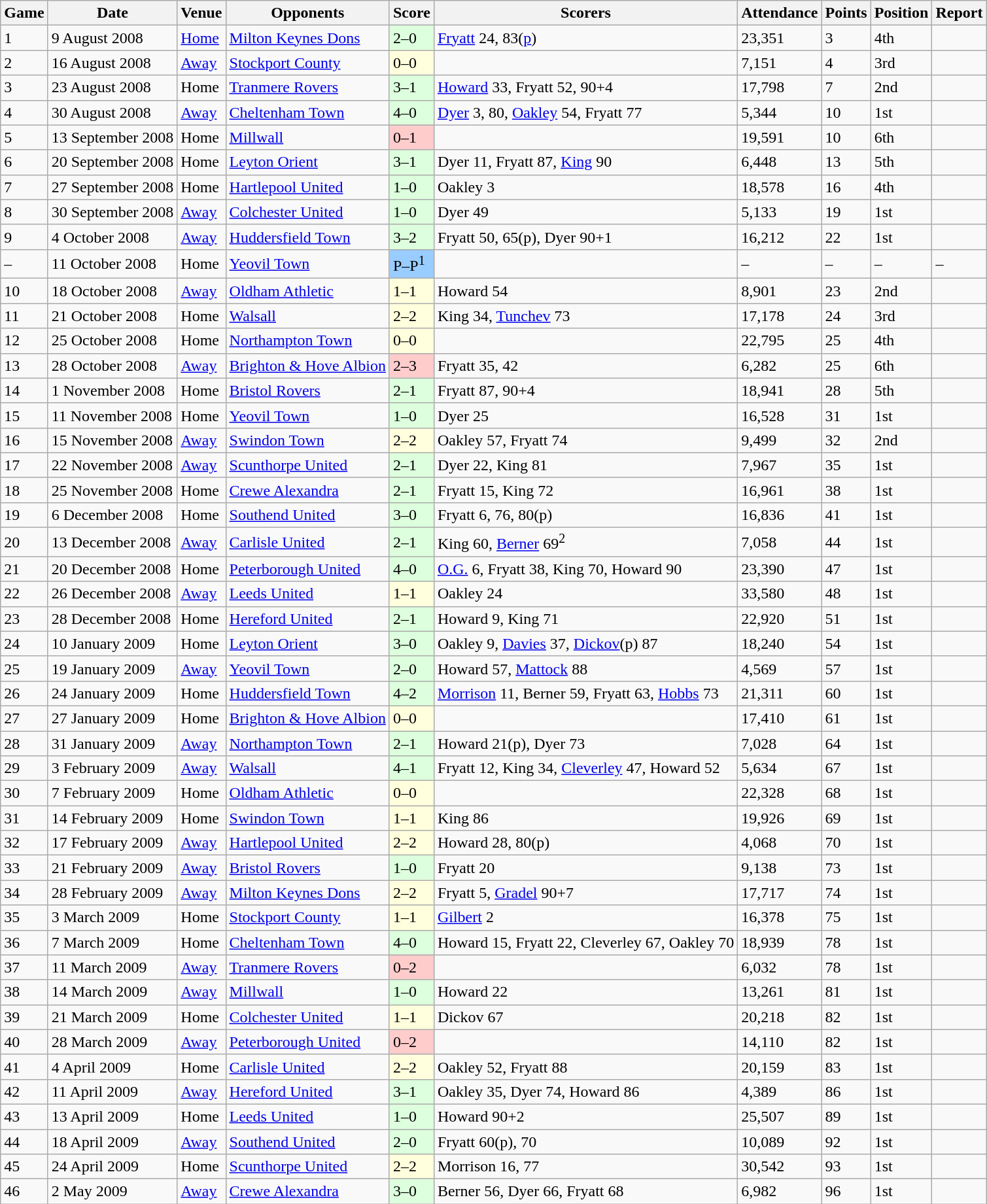<table class="wikitable style="text-align:center; font-size:95%">
<tr>
<th>Game</th>
<th>Date</th>
<th>Venue</th>
<th>Opponents</th>
<th>Score</th>
<th>Scorers</th>
<th>Attendance</th>
<th>Points</th>
<th>Position</th>
<th>Report</th>
</tr>
<tr>
<td>1</td>
<td align=left>9 August 2008</td>
<td><a href='#'>Home</a></td>
<td align=left><a href='#'>Milton Keynes Dons</a></td>
<td style="background:#dfd;">2–0</td>
<td align=left><a href='#'>Fryatt</a> 24, 83(<a href='#'>p</a>)</td>
<td>23,351</td>
<td>3</td>
<td>4th</td>
<td></td>
</tr>
<tr>
<td>2</td>
<td align=left>16 August 2008</td>
<td><a href='#'>Away</a></td>
<td align=left><a href='#'>Stockport County</a></td>
<td style="background:#ffd;">0–0</td>
<td align=left></td>
<td>7,151</td>
<td>4</td>
<td>3rd</td>
<td></td>
</tr>
<tr>
<td>3</td>
<td align=left>23 August 2008</td>
<td>Home</td>
<td align=left><a href='#'>Tranmere Rovers</a></td>
<td style="background:#dfd;">3–1</td>
<td align=left><a href='#'>Howard</a> 33, Fryatt 52, 90+4</td>
<td>17,798</td>
<td>7</td>
<td>2nd</td>
<td></td>
</tr>
<tr>
<td>4</td>
<td align=left>30 August 2008</td>
<td><a href='#'>Away</a></td>
<td align=left><a href='#'>Cheltenham Town</a></td>
<td style="background:#dfd;">4–0</td>
<td align=left><a href='#'>Dyer</a> 3, 80, <a href='#'>Oakley</a> 54, Fryatt 77</td>
<td>5,344</td>
<td>10</td>
<td>1st</td>
<td></td>
</tr>
<tr>
<td>5</td>
<td align=left>13 September 2008</td>
<td>Home</td>
<td align=left><a href='#'>Millwall</a></td>
<td style="background:#fcc;">0–1</td>
<td align=left></td>
<td>19,591</td>
<td>10</td>
<td>6th</td>
<td></td>
</tr>
<tr>
<td>6</td>
<td align=left>20 September 2008</td>
<td>Home</td>
<td align=left><a href='#'>Leyton Orient</a></td>
<td style="background:#dfd;">3–1</td>
<td align=left>Dyer 11, Fryatt 87, <a href='#'>King</a> 90</td>
<td>6,448</td>
<td>13</td>
<td>5th</td>
<td></td>
</tr>
<tr>
<td>7</td>
<td align=left>27 September 2008</td>
<td>Home</td>
<td align=left><a href='#'>Hartlepool United</a></td>
<td style="background:#dfd;">1–0</td>
<td align=left>Oakley 3</td>
<td>18,578</td>
<td>16</td>
<td>4th</td>
<td></td>
</tr>
<tr>
<td>8</td>
<td align=left>30 September 2008</td>
<td><a href='#'>Away</a></td>
<td align=left><a href='#'>Colchester United</a></td>
<td style="background:#dfd;">1–0</td>
<td align=left>Dyer 49</td>
<td>5,133</td>
<td>19</td>
<td>1st</td>
<td></td>
</tr>
<tr>
<td>9</td>
<td align=left>4 October 2008</td>
<td><a href='#'>Away</a></td>
<td align=left><a href='#'>Huddersfield Town</a></td>
<td style="background:#dfd;">3–2</td>
<td align=left>Fryatt 50, 65(p), Dyer 90+1</td>
<td>16,212</td>
<td>22</td>
<td>1st</td>
<td></td>
</tr>
<tr>
<td>–</td>
<td align=left>11 October 2008</td>
<td>Home</td>
<td align=left><a href='#'>Yeovil Town</a></td>
<td style="background:#9cf;">P–P<sup>1</sup></td>
<td align=left></td>
<td>–</td>
<td>–</td>
<td>–</td>
<td>–</td>
</tr>
<tr>
<td>10</td>
<td align=left>18 October 2008</td>
<td><a href='#'>Away</a></td>
<td align=left><a href='#'>Oldham Athletic</a></td>
<td style="background:#ffd;">1–1</td>
<td align=left>Howard 54</td>
<td>8,901</td>
<td>23</td>
<td>2nd</td>
<td></td>
</tr>
<tr>
<td>11</td>
<td align=left>21 October 2008</td>
<td>Home</td>
<td align=left><a href='#'>Walsall</a></td>
<td style="background:#ffd;">2–2</td>
<td align=left>King 34, <a href='#'>Tunchev</a> 73</td>
<td>17,178</td>
<td>24</td>
<td>3rd</td>
<td></td>
</tr>
<tr>
<td>12</td>
<td align=left>25 October 2008</td>
<td>Home</td>
<td align=left><a href='#'>Northampton Town</a></td>
<td style="background:#ffd;">0–0</td>
<td align=left></td>
<td>22,795</td>
<td>25</td>
<td>4th</td>
<td></td>
</tr>
<tr>
<td>13</td>
<td align=left>28 October 2008</td>
<td><a href='#'>Away</a></td>
<td align=left><a href='#'>Brighton & Hove Albion</a></td>
<td style="background:#fcc;">2–3</td>
<td align=left>Fryatt 35, 42</td>
<td>6,282</td>
<td>25</td>
<td>6th</td>
<td></td>
</tr>
<tr>
<td>14</td>
<td align=left>1 November 2008</td>
<td>Home</td>
<td align=left><a href='#'>Bristol Rovers</a></td>
<td style="background:#dfd;">2–1</td>
<td align=left>Fryatt 87, 90+4</td>
<td>18,941</td>
<td>28</td>
<td>5th</td>
<td></td>
</tr>
<tr>
<td>15</td>
<td align=left>11 November 2008</td>
<td>Home</td>
<td align=left><a href='#'>Yeovil Town</a></td>
<td style="background:#dfd;">1–0</td>
<td align=left>Dyer 25</td>
<td>16,528</td>
<td>31</td>
<td>1st</td>
<td></td>
</tr>
<tr>
<td>16</td>
<td align=left>15 November 2008</td>
<td><a href='#'>Away</a></td>
<td align=left><a href='#'>Swindon Town</a></td>
<td style="background:#ffd;">2–2</td>
<td align=left>Oakley 57, Fryatt 74</td>
<td>9,499</td>
<td>32</td>
<td>2nd</td>
<td></td>
</tr>
<tr>
<td>17</td>
<td align=left>22 November 2008</td>
<td><a href='#'>Away</a></td>
<td align=left><a href='#'>Scunthorpe United</a></td>
<td style="background:#dfd;">2–1</td>
<td align=left>Dyer 22, King 81</td>
<td>7,967</td>
<td>35</td>
<td>1st</td>
<td></td>
</tr>
<tr>
<td>18</td>
<td align=left>25 November 2008</td>
<td>Home</td>
<td align=left><a href='#'>Crewe Alexandra</a></td>
<td style="background:#dfd;">2–1</td>
<td align=left>Fryatt 15, King 72</td>
<td>16,961</td>
<td>38</td>
<td>1st</td>
<td></td>
</tr>
<tr>
<td>19</td>
<td align=left>6 December 2008</td>
<td>Home</td>
<td align=left><a href='#'>Southend United</a></td>
<td style="background:#dfd;">3–0</td>
<td align=left>Fryatt 6, 76, 80(p)</td>
<td>16,836</td>
<td>41</td>
<td>1st</td>
<td></td>
</tr>
<tr>
<td>20</td>
<td align=left>13 December 2008</td>
<td><a href='#'>Away</a></td>
<td align=left><a href='#'>Carlisle United</a></td>
<td style="background:#dfd;">2–1</td>
<td align=left>King 60, <a href='#'>Berner</a> 69<sup>2</sup></td>
<td>7,058</td>
<td>44</td>
<td>1st</td>
<td></td>
</tr>
<tr>
<td>21</td>
<td align=left>20 December 2008</td>
<td>Home</td>
<td align=left><a href='#'>Peterborough United</a></td>
<td style="background:#dfd;">4–0</td>
<td align=left><a href='#'>O.G.</a> 6, Fryatt 38, King 70, Howard 90</td>
<td>23,390</td>
<td>47</td>
<td>1st</td>
<td></td>
</tr>
<tr>
<td>22</td>
<td align=left>26 December 2008</td>
<td><a href='#'>Away</a></td>
<td align=left><a href='#'>Leeds United</a></td>
<td style="background:#ffd;">1–1</td>
<td align=left>Oakley 24</td>
<td>33,580</td>
<td>48</td>
<td>1st</td>
<td></td>
</tr>
<tr>
<td>23</td>
<td align=left>28 December 2008</td>
<td>Home</td>
<td align=left><a href='#'>Hereford United</a></td>
<td style="background:#dfd;">2–1</td>
<td align=left>Howard 9, King 71</td>
<td>22,920</td>
<td>51</td>
<td>1st</td>
<td></td>
</tr>
<tr>
<td>24</td>
<td align=left>10 January 2009</td>
<td>Home</td>
<td align=left><a href='#'>Leyton Orient</a></td>
<td style="background:#dfd;">3–0</td>
<td align=left>Oakley 9, <a href='#'>Davies</a> 37, <a href='#'>Dickov</a>(p) 87</td>
<td>18,240</td>
<td>54</td>
<td>1st</td>
<td></td>
</tr>
<tr>
<td>25</td>
<td align=left>19 January 2009</td>
<td><a href='#'>Away</a></td>
<td align=left><a href='#'>Yeovil Town</a></td>
<td style="background:#dfd;">2–0</td>
<td align=left>Howard 57, <a href='#'>Mattock</a> 88</td>
<td>4,569</td>
<td>57</td>
<td>1st</td>
<td></td>
</tr>
<tr>
<td>26</td>
<td align=left>24 January 2009</td>
<td>Home</td>
<td align=left><a href='#'>Huddersfield Town</a></td>
<td style="background:#dfd;">4–2</td>
<td align=left><a href='#'>Morrison</a> 11, Berner 59, Fryatt 63, <a href='#'>Hobbs</a> 73</td>
<td>21,311</td>
<td>60</td>
<td>1st</td>
<td></td>
</tr>
<tr>
<td>27</td>
<td align=left>27 January 2009</td>
<td>Home</td>
<td align=left><a href='#'>Brighton & Hove Albion</a></td>
<td style="background:#ffd;">0–0</td>
<td align=left></td>
<td>17,410</td>
<td>61</td>
<td>1st</td>
<td></td>
</tr>
<tr>
<td>28</td>
<td align=left>31 January 2009</td>
<td><a href='#'>Away</a></td>
<td align=left><a href='#'>Northampton Town</a></td>
<td style="background:#dfd;">2–1</td>
<td align=left>Howard 21(p), Dyer 73</td>
<td>7,028</td>
<td>64</td>
<td>1st</td>
<td></td>
</tr>
<tr>
<td>29</td>
<td align=left>3 February 2009</td>
<td><a href='#'>Away</a></td>
<td align=left><a href='#'>Walsall</a></td>
<td style="background:#dfd;">4–1</td>
<td align=left>Fryatt 12, King 34, <a href='#'>Cleverley</a> 47, Howard 52</td>
<td>5,634</td>
<td>67</td>
<td>1st</td>
<td></td>
</tr>
<tr>
<td>30</td>
<td align=left>7 February 2009</td>
<td>Home</td>
<td align=left><a href='#'>Oldham Athletic</a></td>
<td style="background:#ffd;">0–0</td>
<td align=left></td>
<td>22,328</td>
<td>68</td>
<td>1st</td>
<td></td>
</tr>
<tr>
<td>31</td>
<td align=left>14 February 2009</td>
<td>Home</td>
<td align=left><a href='#'>Swindon Town</a></td>
<td style="background:#ffd;">1–1</td>
<td align=left>King 86</td>
<td>19,926</td>
<td>69</td>
<td>1st</td>
<td></td>
</tr>
<tr>
<td>32</td>
<td align=left>17 February 2009</td>
<td><a href='#'>Away</a></td>
<td align=left><a href='#'>Hartlepool United</a></td>
<td style="background:#ffd;">2–2</td>
<td align=left>Howard 28, 80(p)</td>
<td>4,068</td>
<td>70</td>
<td>1st</td>
<td></td>
</tr>
<tr>
<td>33</td>
<td align=left>21 February 2009</td>
<td><a href='#'>Away</a></td>
<td align=left><a href='#'>Bristol Rovers</a></td>
<td style="background:#dfd;">1–0</td>
<td align=left>Fryatt 20</td>
<td>9,138</td>
<td>73</td>
<td>1st</td>
<td></td>
</tr>
<tr>
<td>34</td>
<td align=left>28 February 2009</td>
<td><a href='#'>Away</a></td>
<td align=left><a href='#'>Milton Keynes Dons</a></td>
<td style="background:#ffd;">2–2</td>
<td align=left>Fryatt 5, <a href='#'>Gradel</a> 90+7</td>
<td>17,717</td>
<td>74</td>
<td>1st</td>
<td></td>
</tr>
<tr>
<td>35</td>
<td align=left>3 March 2009</td>
<td>Home</td>
<td align=left><a href='#'>Stockport County</a></td>
<td style="background:#ffd;">1–1</td>
<td align=left><a href='#'>Gilbert</a> 2</td>
<td>16,378</td>
<td>75</td>
<td>1st</td>
<td></td>
</tr>
<tr>
<td>36</td>
<td align=left>7 March 2009</td>
<td>Home</td>
<td align=left><a href='#'>Cheltenham Town</a></td>
<td style="background:#dfd;">4–0</td>
<td align=left>Howard 15, Fryatt 22, Cleverley 67, Oakley 70</td>
<td>18,939</td>
<td>78</td>
<td>1st</td>
<td></td>
</tr>
<tr>
<td>37</td>
<td align=left>11 March 2009</td>
<td><a href='#'>Away</a></td>
<td align=left><a href='#'>Tranmere Rovers</a></td>
<td style="background:#fcc;">0–2</td>
<td align=left></td>
<td>6,032</td>
<td>78</td>
<td>1st</td>
<td></td>
</tr>
<tr>
<td>38</td>
<td align=left>14 March 2009</td>
<td><a href='#'>Away</a></td>
<td align=left><a href='#'>Millwall</a></td>
<td style="background:#dfd;">1–0</td>
<td align=left>Howard 22</td>
<td>13,261</td>
<td>81</td>
<td>1st</td>
<td></td>
</tr>
<tr>
<td>39</td>
<td align=left>21 March 2009</td>
<td>Home</td>
<td align=left><a href='#'>Colchester United</a></td>
<td style="background:#ffd;">1–1</td>
<td align=left>Dickov 67</td>
<td>20,218</td>
<td>82</td>
<td>1st</td>
<td></td>
</tr>
<tr>
<td>40</td>
<td align=left>28 March 2009</td>
<td><a href='#'>Away</a></td>
<td align=left><a href='#'>Peterborough United</a></td>
<td style="background:#fcc;">0–2</td>
<td align=left></td>
<td>14,110</td>
<td>82</td>
<td>1st</td>
<td></td>
</tr>
<tr>
<td>41</td>
<td align=left>4 April 2009</td>
<td>Home</td>
<td align=left><a href='#'>Carlisle United</a></td>
<td style="background:#ffd;">2–2</td>
<td align=left>Oakley 52, Fryatt 88</td>
<td>20,159</td>
<td>83</td>
<td>1st</td>
<td></td>
</tr>
<tr>
<td>42</td>
<td align=left>11 April 2009</td>
<td><a href='#'>Away</a></td>
<td align=left><a href='#'>Hereford United</a></td>
<td style="background:#dfd;">3–1</td>
<td align=left>Oakley 35, Dyer 74, Howard 86</td>
<td>4,389</td>
<td>86</td>
<td>1st</td>
<td></td>
</tr>
<tr>
<td>43</td>
<td align=left>13 April 2009</td>
<td>Home</td>
<td align=left><a href='#'>Leeds United</a></td>
<td style="background:#dfd;">1–0</td>
<td align=left>Howard 90+2</td>
<td>25,507</td>
<td>89</td>
<td>1st</td>
<td></td>
</tr>
<tr>
<td>44</td>
<td align=left>18 April 2009</td>
<td><a href='#'>Away</a></td>
<td align=left><a href='#'>Southend United</a></td>
<td style="background:#dfd;">2–0</td>
<td align=left>Fryatt 60(p), 70</td>
<td>10,089</td>
<td>92</td>
<td>1st</td>
<td></td>
</tr>
<tr>
<td>45</td>
<td align=left>24 April 2009</td>
<td>Home</td>
<td align=left><a href='#'>Scunthorpe United</a></td>
<td style="background:#ffd;">2–2</td>
<td align=left>Morrison 16, 77</td>
<td>30,542</td>
<td>93</td>
<td>1st</td>
<td></td>
</tr>
<tr>
<td>46</td>
<td align=left>2 May 2009</td>
<td><a href='#'>Away</a></td>
<td align=left><a href='#'>Crewe Alexandra</a></td>
<td style="background:#dfd;">3–0</td>
<td align=left>Berner 56, Dyer 66, Fryatt 68</td>
<td>6,982</td>
<td>96</td>
<td>1st</td>
<td></td>
</tr>
</table>
